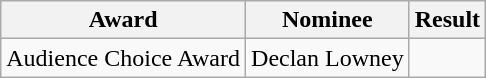<table class="wikitable sortable">
<tr>
<th>Award</th>
<th>Nominee</th>
<th>Result</th>
</tr>
<tr>
<td rowspan="1">Audience Choice Award</td>
<td>Declan Lowney</td>
<td></td>
</tr>
</table>
